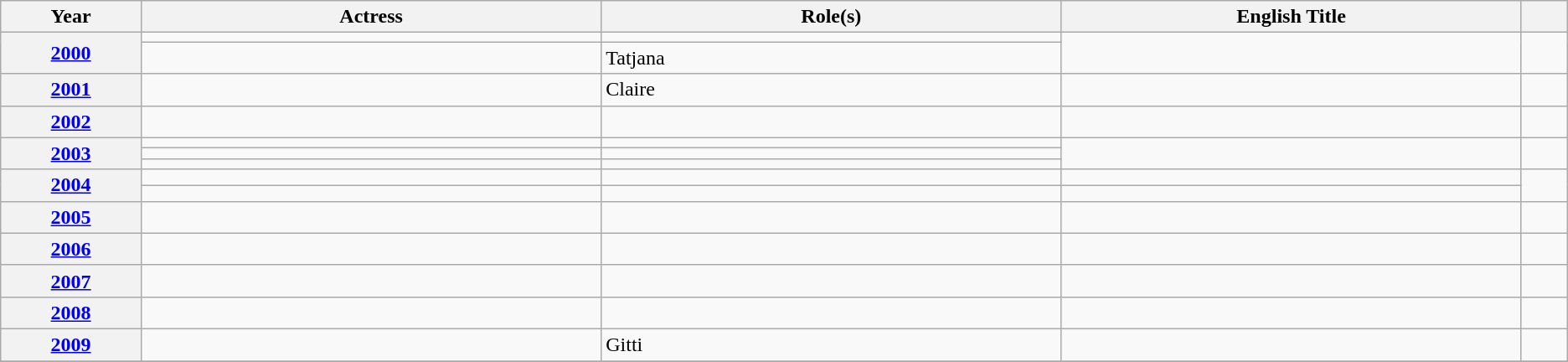<table class="wikitable unsortable">
<tr>
<th scope="col" style="width:3%;">Year</th>
<th scope="col" style="width:10%;">Actress</th>
<th scope="col" style="width:10%;">Role(s)</th>
<th scope="col" style="width:10%;">English Title</th>
<th scope="col" style="width:1%;" class="unsortable"></th>
</tr>
<tr>
<th scope="row", rowspan=2, style="text-align:center"><a href='#'>2000</a></th>
<td></td>
<td></td>
<td rowspan="2"></td>
<td rowspan="2" style="text-align:center;"></td>
</tr>
<tr>
<td></td>
<td>Tatjana</td>
</tr>
<tr>
<th scope="row", style="text-align:center;"><a href='#'>2001</a></th>
<td></td>
<td>Claire</td>
<td colspan="1"></td>
<td style="text-align:center;"></td>
</tr>
<tr>
<th scope="row", style="text-align:center;"><a href='#'>2002</a></th>
<td></td>
<td></td>
<td colspan="1"></td>
<td style="text-align:center;"></td>
</tr>
<tr>
<th scope="row", rowspan="3" style="text-align:center;"><a href='#'>2003</a></th>
<td></td>
<td></td>
<td colspan="1" rowspan="3"></td>
<td rowspan="3" style="text-align:center;"></td>
</tr>
<tr>
<td></td>
<td></td>
</tr>
<tr>
<td></td>
<td></td>
</tr>
<tr>
<th scope="row", rowspan="2" style="text-align:center;"><a href='#'>2004</a></th>
<td></td>
<td></td>
<td></td>
<td rowspan="2" style="text-align:center;"></td>
</tr>
<tr>
<td></td>
<td></td>
<td colspan="1"></td>
</tr>
<tr>
<th scope="row", style="text-align:center;"><a href='#'>2005</a></th>
<td></td>
<td></td>
<td></td>
<td style="text-align:center;"></td>
</tr>
<tr>
<th scope="row", style="text-align:center;"><a href='#'>2006</a></th>
<td></td>
<td></td>
<td colspan="1"></td>
<td style="text-align:center;"></td>
</tr>
<tr>
<th scope="row", style="text-align:center;"><a href='#'>2007</a></th>
<td></td>
<td></td>
<td colspan="1"></td>
<td style="text-align:center;"></td>
</tr>
<tr>
<th scope="row", style="text-align:center;"><a href='#'>2008</a></th>
<td></td>
<td></td>
<td colspan="1"></td>
<td style="text-align:center;"></td>
</tr>
<tr>
<th scope="row", style="text-align:center;"><a href='#'>2009</a></th>
<td></td>
<td>Gitti</td>
<td></td>
<td style="text-align:center;"></td>
</tr>
<tr>
</tr>
</table>
